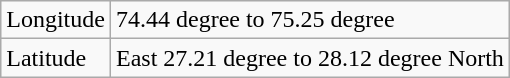<table class="wikitable">
<tr>
<td>Longitude</td>
<td>74.44 degree to 75.25 degree</td>
</tr>
<tr>
<td>Latitude</td>
<td>East 27.21 degree to 28.12 degree North</td>
</tr>
</table>
